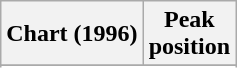<table class="wikitable plainrowheaders sortable" style="text-align:center;">
<tr>
<th scope="col">Chart (1996)</th>
<th scope="col">Peak<br>position</th>
</tr>
<tr>
</tr>
<tr>
</tr>
</table>
